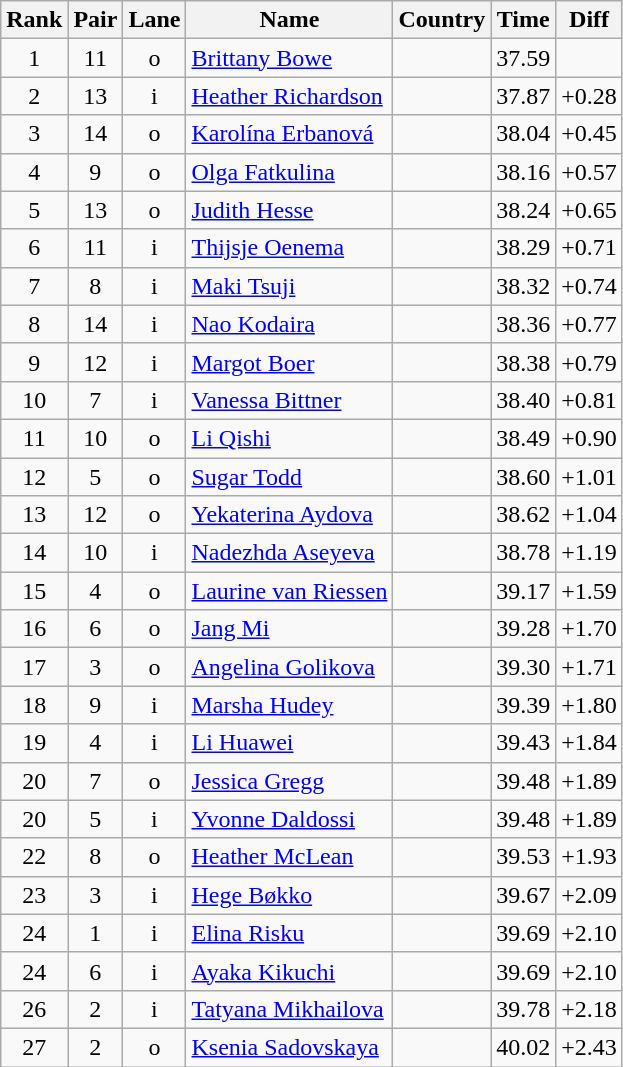<table class="wikitable sortable" style="text-align:center">
<tr>
<th>Rank</th>
<th>Pair</th>
<th>Lane</th>
<th>Name</th>
<th>Country</th>
<th>Time</th>
<th>Diff</th>
</tr>
<tr>
<td>1</td>
<td>11</td>
<td>o</td>
<td align=left><a href='#'>Brittany Bowe</a></td>
<td align=left></td>
<td>37.59</td>
<td></td>
</tr>
<tr>
<td>2</td>
<td>13</td>
<td>i</td>
<td align=left><a href='#'>Heather Richardson</a></td>
<td align=left></td>
<td>37.87</td>
<td>+0.28</td>
</tr>
<tr>
<td>3</td>
<td>14</td>
<td>o</td>
<td align=left><a href='#'>Karolína Erbanová</a></td>
<td align=left></td>
<td>38.04</td>
<td>+0.45</td>
</tr>
<tr>
<td>4</td>
<td>9</td>
<td>o</td>
<td align=left><a href='#'>Olga Fatkulina</a></td>
<td align=left></td>
<td>38.16</td>
<td>+0.57</td>
</tr>
<tr>
<td>5</td>
<td>13</td>
<td>o</td>
<td align=left><a href='#'>Judith Hesse</a></td>
<td align=left></td>
<td>38.24</td>
<td>+0.65</td>
</tr>
<tr>
<td>6</td>
<td>11</td>
<td>i</td>
<td align=left><a href='#'>Thijsje Oenema</a></td>
<td align=left></td>
<td>38.29</td>
<td>+0.71</td>
</tr>
<tr>
<td>7</td>
<td>8</td>
<td>i</td>
<td align=left><a href='#'>Maki Tsuji</a></td>
<td align=left></td>
<td>38.32</td>
<td>+0.74</td>
</tr>
<tr>
<td>8</td>
<td>14</td>
<td>i</td>
<td align=left><a href='#'>Nao Kodaira</a></td>
<td align=left></td>
<td>38.36</td>
<td>+0.77</td>
</tr>
<tr>
<td>9</td>
<td>12</td>
<td>i</td>
<td align=left><a href='#'>Margot Boer</a></td>
<td align=left></td>
<td>38.38</td>
<td>+0.79</td>
</tr>
<tr>
<td>10</td>
<td>7</td>
<td>i</td>
<td align=left><a href='#'>Vanessa Bittner</a></td>
<td align=left></td>
<td>38.40</td>
<td>+0.81</td>
</tr>
<tr>
<td>11</td>
<td>10</td>
<td>o</td>
<td align=left><a href='#'>Li Qishi</a></td>
<td align=left></td>
<td>38.49</td>
<td>+0.90</td>
</tr>
<tr>
<td>12</td>
<td>5</td>
<td>o</td>
<td align=left><a href='#'>Sugar Todd</a></td>
<td align=left></td>
<td>38.60</td>
<td>+1.01</td>
</tr>
<tr>
<td>13</td>
<td>12</td>
<td>o</td>
<td align=left><a href='#'>Yekaterina Aydova</a></td>
<td align=left></td>
<td>38.62</td>
<td>+1.04</td>
</tr>
<tr>
<td>14</td>
<td>10</td>
<td>i</td>
<td align=left><a href='#'>Nadezhda Aseyeva</a></td>
<td align=left></td>
<td>38.78</td>
<td>+1.19</td>
</tr>
<tr>
<td>15</td>
<td>4</td>
<td>o</td>
<td align=left><a href='#'>Laurine van Riessen</a></td>
<td align=left></td>
<td>39.17</td>
<td>+1.59</td>
</tr>
<tr>
<td>16</td>
<td>6</td>
<td>o</td>
<td align=left><a href='#'>Jang Mi</a></td>
<td align=left></td>
<td>39.28</td>
<td>+1.70</td>
</tr>
<tr>
<td>17</td>
<td>3</td>
<td>o</td>
<td align=left><a href='#'>Angelina Golikova</a></td>
<td align=left></td>
<td>39.30</td>
<td>+1.71</td>
</tr>
<tr>
<td>18</td>
<td>9</td>
<td>i</td>
<td align=left><a href='#'>Marsha Hudey</a></td>
<td align=left></td>
<td>39.39</td>
<td>+1.80</td>
</tr>
<tr>
<td>19</td>
<td>4</td>
<td>i</td>
<td align=left><a href='#'>Li Huawei</a></td>
<td align=left></td>
<td>39.43</td>
<td>+1.84</td>
</tr>
<tr>
<td>20</td>
<td>7</td>
<td>o</td>
<td align=left><a href='#'>Jessica Gregg</a></td>
<td align=left></td>
<td>39.48</td>
<td>+1.89</td>
</tr>
<tr>
<td>20</td>
<td>5</td>
<td>i</td>
<td align=left><a href='#'>Yvonne Daldossi</a></td>
<td align=left></td>
<td>39.48</td>
<td>+1.89</td>
</tr>
<tr>
<td>22</td>
<td>8</td>
<td>o</td>
<td align=left><a href='#'>Heather McLean</a></td>
<td align=left></td>
<td>39.53</td>
<td>+1.93</td>
</tr>
<tr>
<td>23</td>
<td>3</td>
<td>i</td>
<td align=left><a href='#'>Hege Bøkko</a></td>
<td align=left></td>
<td>39.67</td>
<td>+2.09</td>
</tr>
<tr>
<td>24</td>
<td>1</td>
<td>i</td>
<td align=left><a href='#'>Elina Risku</a></td>
<td align=left></td>
<td>39.69</td>
<td>+2.10</td>
</tr>
<tr>
<td>24</td>
<td>6</td>
<td>i</td>
<td align=left><a href='#'>Ayaka Kikuchi</a></td>
<td align=left></td>
<td>39.69</td>
<td>+2.10</td>
</tr>
<tr>
<td>26</td>
<td>2</td>
<td>i</td>
<td align=left><a href='#'>Tatyana Mikhailova</a></td>
<td align=left></td>
<td>39.78</td>
<td>+2.18</td>
</tr>
<tr>
<td>27</td>
<td>2</td>
<td>o</td>
<td align=left><a href='#'>Ksenia Sadovskaya</a></td>
<td align=left></td>
<td>40.02</td>
<td>+2.43</td>
</tr>
</table>
